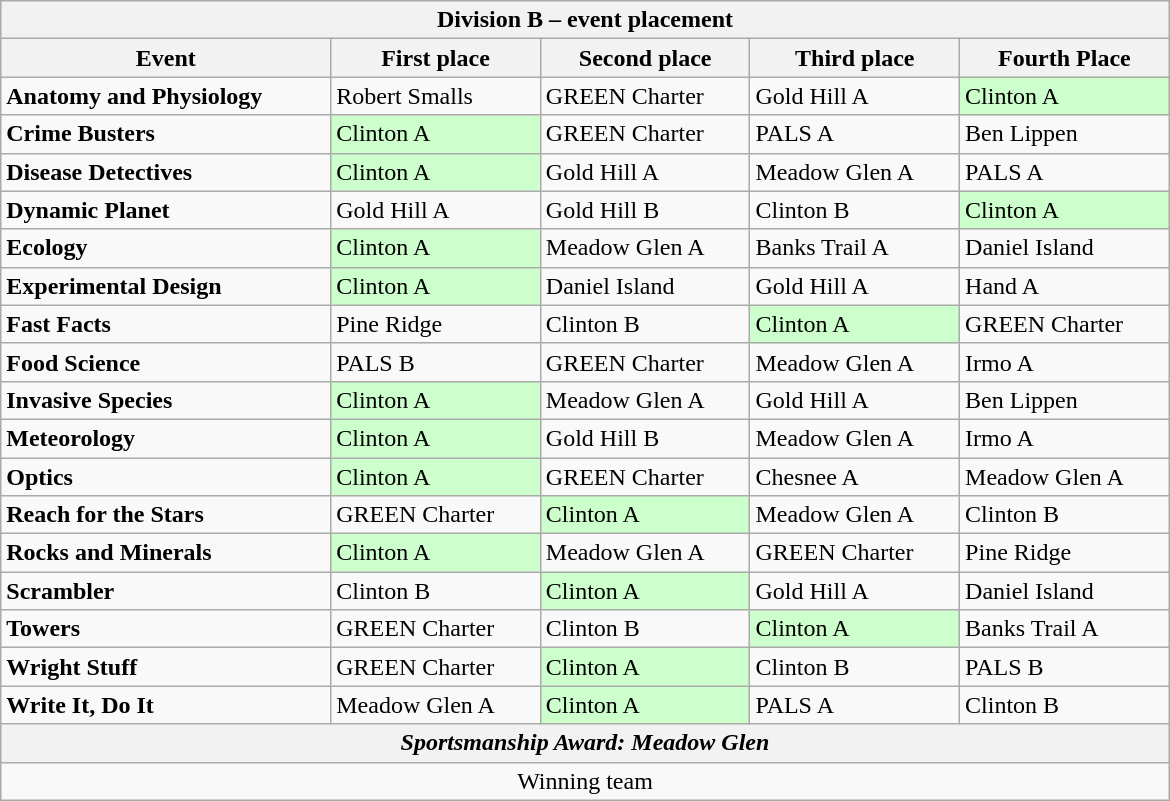<table class="wikitable collapsible collapsed" style="float:left; width:780px">
<tr>
<th colspan=5>Division B – event placement</th>
</tr>
<tr>
<th>Event</th>
<th>First place</th>
<th>Second place</th>
<th>Third place</th>
<th>Fourth Place</th>
</tr>
<tr>
<td><strong>Anatomy and Physiology</strong></td>
<td>Robert Smalls</td>
<td>GREEN Charter</td>
<td>Gold Hill A</td>
<td style="background: #ccffcc">Clinton A</td>
</tr>
<tr>
<td><strong>Crime Busters</strong></td>
<td style="background: #ccffcc">Clinton A</td>
<td>GREEN Charter</td>
<td>PALS A</td>
<td>Ben Lippen</td>
</tr>
<tr>
<td><strong>Disease Detectives</strong></td>
<td style="background: #ccffcc">Clinton A</td>
<td>Gold Hill A</td>
<td>Meadow Glen A</td>
<td>PALS A</td>
</tr>
<tr>
<td><strong>Dynamic Planet</strong></td>
<td>Gold Hill A</td>
<td>Gold Hill B</td>
<td>Clinton B</td>
<td style="background: #ccffcc">Clinton A</td>
</tr>
<tr>
<td><strong>Ecology</strong></td>
<td style="background: #ccffcc">Clinton A</td>
<td>Meadow Glen A</td>
<td>Banks Trail A</td>
<td>Daniel Island</td>
</tr>
<tr>
<td><strong>Experimental Design</strong></td>
<td style="background: #ccffcc">Clinton A</td>
<td>Daniel Island</td>
<td>Gold Hill A</td>
<td>Hand A</td>
</tr>
<tr>
<td><strong>Fast Facts</strong></td>
<td>Pine Ridge</td>
<td>Clinton B</td>
<td style="background: #ccffcc">Clinton A</td>
<td>GREEN Charter</td>
</tr>
<tr>
<td><strong>Food Science</strong></td>
<td>PALS B</td>
<td>GREEN Charter</td>
<td>Meadow Glen A</td>
<td>Irmo A</td>
</tr>
<tr>
<td><strong>Invasive Species</strong></td>
<td style="background: #ccffcc">Clinton A</td>
<td>Meadow Glen A</td>
<td>Gold Hill A</td>
<td>Ben Lippen</td>
</tr>
<tr>
<td><strong>Meteorology</strong></td>
<td style="background: #ccffcc">Clinton A</td>
<td>Gold Hill B</td>
<td>Meadow Glen A</td>
<td>Irmo A</td>
</tr>
<tr>
<td><strong>Optics</strong></td>
<td style="background: #ccffcc">Clinton A</td>
<td>GREEN Charter</td>
<td>Chesnee A</td>
<td>Meadow Glen A</td>
</tr>
<tr>
<td><strong>Reach for the Stars</strong></td>
<td>GREEN Charter</td>
<td style="background: #ccffcc">Clinton A</td>
<td>Meadow Glen A</td>
<td>Clinton B</td>
</tr>
<tr>
<td><strong>Rocks and Minerals</strong></td>
<td style="background: #ccffcc">Clinton A</td>
<td>Meadow Glen A</td>
<td>GREEN Charter</td>
<td>Pine Ridge</td>
</tr>
<tr>
<td><strong>Scrambler</strong></td>
<td>Clinton B</td>
<td style="background: #ccffcc">Clinton A</td>
<td>Gold Hill A</td>
<td>Daniel Island</td>
</tr>
<tr>
<td><strong>Towers</strong></td>
<td>GREEN Charter</td>
<td>Clinton B</td>
<td style="background: #ccffcc">Clinton A</td>
<td>Banks Trail A</td>
</tr>
<tr>
<td><strong>Wright Stuff</strong></td>
<td>GREEN Charter</td>
<td style="background: #ccffcc">Clinton A</td>
<td>Clinton B</td>
<td>PALS B</td>
</tr>
<tr>
<td><strong>Write It, Do It</strong></td>
<td>Meadow Glen A</td>
<td style="background: #ccffcc">Clinton A</td>
<td>PALS A</td>
<td>Clinton B</td>
</tr>
<tr>
<th colspan=5><em>Sportsmanship Award: Meadow Glen</em></th>
</tr>
<tr>
<td colspan=5 style=text-align:center> Winning team</td>
</tr>
</table>
